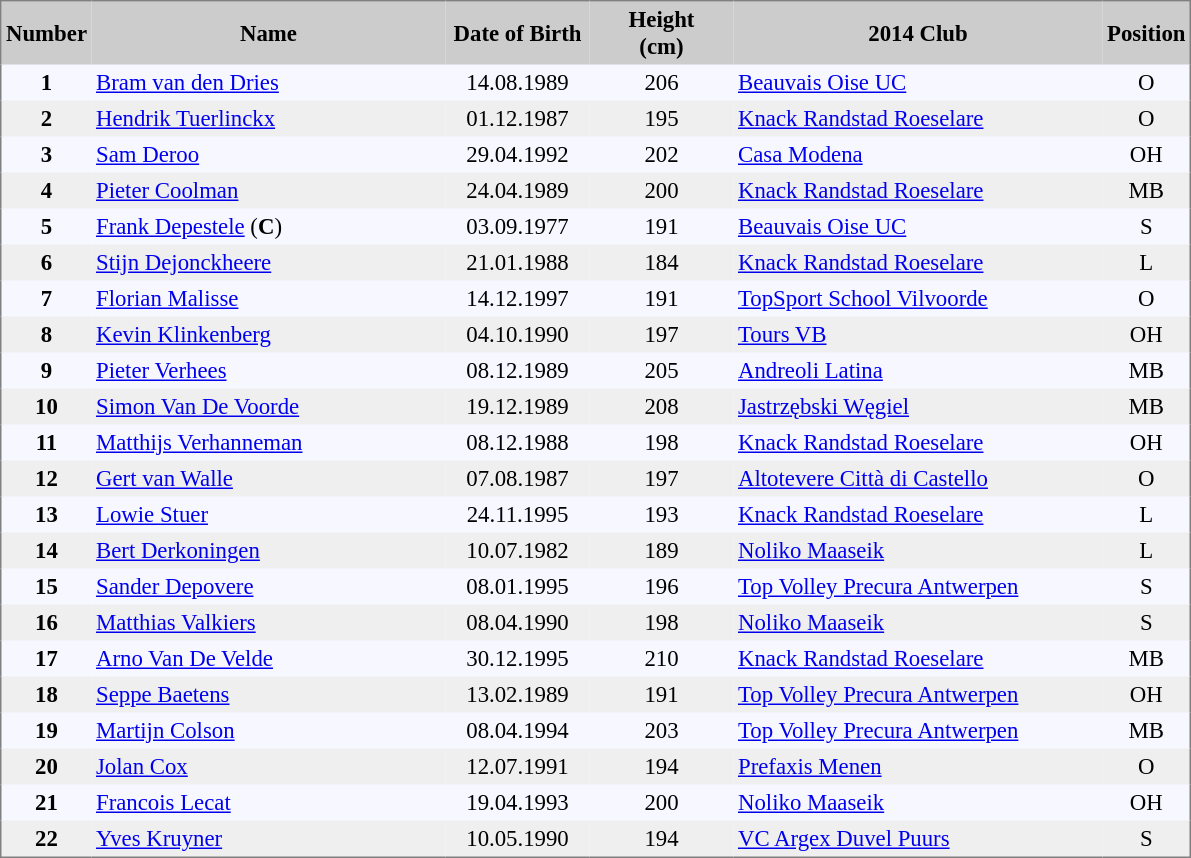<table cellpadding="3" style="background: #f7f8ff; font-size: 95%; border: 1px solid gray; border-collapse: collapse;">
<tr style="background:#ccc;">
<th style="width: 10px;"><strong>Number</strong></th>
<th style="width: 230px;"><strong>Name</strong></th>
<th style="width: 90px;"><strong>Date of Birth</strong></th>
<th style="width: 90px;"><strong>Height<br>(cm)</strong></th>
<th style="width: 240px;"><strong>2014 Club</strong></th>
<th style="width: 50px;"><strong>Position</strong></th>
</tr>
<tr>
<td style="text-align:center;"><strong>1</strong></td>
<td><a href='#'>Bram van den Dries</a></td>
<td style="text-align:center;">14.08.1989</td>
<td style="text-align:center;">206</td>
<td> <a href='#'>Beauvais Oise UC</a></td>
<td style="text-align:center;">O</td>
</tr>
<tr style="background: #efefef;">
<td style="text-align:center;"><strong>2</strong></td>
<td><a href='#'>Hendrik Tuerlinckx</a></td>
<td style="text-align:center;">01.12.1987</td>
<td style="text-align:center;">195</td>
<td> <a href='#'>Knack Randstad Roeselare</a></td>
<td style="text-align:center;">O</td>
</tr>
<tr>
<td style="text-align:center;"><strong>3</strong></td>
<td><a href='#'>Sam Deroo</a></td>
<td style="text-align:center;">29.04.1992</td>
<td style="text-align:center;">202</td>
<td> <a href='#'>Casa Modena</a></td>
<td style="text-align:center;">OH</td>
</tr>
<tr style="background: #efefef;">
<td style="text-align:center;"><strong>4</strong></td>
<td><a href='#'>Pieter Coolman</a></td>
<td style="text-align:center;">24.04.1989</td>
<td style="text-align:center;">200</td>
<td> <a href='#'>Knack Randstad Roeselare</a></td>
<td style="text-align:center;">MB</td>
</tr>
<tr>
<td style="text-align:center;"><strong>5</strong></td>
<td><a href='#'>Frank Depestele</a> (<strong>C</strong>)</td>
<td style="text-align:center;">03.09.1977</td>
<td style="text-align:center;">191</td>
<td> <a href='#'>Beauvais Oise UC</a></td>
<td style="text-align:center;">S</td>
</tr>
<tr style="background: #efefef;">
<td style="text-align:center;"><strong>6</strong></td>
<td><a href='#'>Stijn Dejonckheere</a></td>
<td style="text-align:center;">21.01.1988</td>
<td style="text-align:center;">184</td>
<td> <a href='#'>Knack Randstad Roeselare</a></td>
<td style="text-align:center;">L</td>
</tr>
<tr>
<td style="text-align:center;"><strong>7</strong></td>
<td><a href='#'>Florian Malisse</a></td>
<td style="text-align:center;">14.12.1997</td>
<td style="text-align:center;">191</td>
<td> <a href='#'>TopSport School Vilvoorde</a></td>
<td style="text-align:center;">O</td>
</tr>
<tr style="background: #efefef;">
<td style="text-align:center;"><strong>8</strong></td>
<td><a href='#'>Kevin Klinkenberg</a></td>
<td style="text-align:center;">04.10.1990</td>
<td style="text-align:center;">197</td>
<td> <a href='#'>Tours VB</a></td>
<td style="text-align:center;">OH</td>
</tr>
<tr>
<td style="text-align:center;"><strong>9</strong></td>
<td><a href='#'>Pieter Verhees</a></td>
<td style="text-align:center;">08.12.1989</td>
<td style="text-align:center;">205</td>
<td> <a href='#'>Andreoli Latina</a></td>
<td style="text-align:center;">MB</td>
</tr>
<tr style="background: #efefef;">
<td style="text-align:center;"><strong>10</strong></td>
<td><a href='#'>Simon Van De Voorde</a></td>
<td style="text-align:center;">19.12.1989</td>
<td style="text-align:center;">208</td>
<td> <a href='#'>Jastrzębski Węgiel</a></td>
<td style="text-align:center;">MB</td>
</tr>
<tr>
<td style="text-align:center;"><strong>11</strong></td>
<td><a href='#'>Matthijs Verhanneman</a></td>
<td style="text-align:center;">08.12.1988</td>
<td style="text-align:center;">198</td>
<td> <a href='#'>Knack Randstad Roeselare</a></td>
<td style="text-align:center;">OH</td>
</tr>
<tr style="background: #efefef;">
<td style="text-align:center;"><strong>12</strong></td>
<td><a href='#'>Gert van Walle</a></td>
<td style="text-align:center;">07.08.1987</td>
<td style="text-align:center;">197</td>
<td> <a href='#'>Altotevere Città di Castello</a></td>
<td style="text-align:center;">O</td>
</tr>
<tr>
<td style="text-align:center;"><strong>13</strong></td>
<td><a href='#'>Lowie Stuer</a></td>
<td style="text-align:center;">24.11.1995</td>
<td style="text-align:center;">193</td>
<td> <a href='#'>Knack Randstad Roeselare</a></td>
<td style="text-align:center;">L</td>
</tr>
<tr style="background: #efefef;">
<td style="text-align:center;"><strong>14</strong></td>
<td><a href='#'>Bert Derkoningen</a></td>
<td style="text-align:center;">10.07.1982</td>
<td style="text-align:center;">189</td>
<td> <a href='#'>Noliko Maaseik</a></td>
<td style="text-align:center;">L</td>
</tr>
<tr>
<td style="text-align:center;"><strong>15</strong></td>
<td><a href='#'>Sander Depovere</a></td>
<td style="text-align:center;">08.01.1995</td>
<td style="text-align:center;">196</td>
<td> <a href='#'>Top Volley Precura Antwerpen</a></td>
<td style="text-align:center;">S</td>
</tr>
<tr style="background: #efefef;">
<td style="text-align:center;"><strong>16</strong></td>
<td><a href='#'>Matthias Valkiers</a></td>
<td style="text-align:center;">08.04.1990</td>
<td style="text-align:center;">198</td>
<td> <a href='#'>Noliko Maaseik</a></td>
<td style="text-align:center;">S</td>
</tr>
<tr>
<td style="text-align:center;"><strong>17</strong></td>
<td><a href='#'>Arno Van De Velde</a></td>
<td style="text-align:center;">30.12.1995</td>
<td style="text-align:center;">210</td>
<td> <a href='#'>Knack Randstad Roeselare</a></td>
<td style="text-align:center;">MB</td>
</tr>
<tr style="background: #efefef;">
<td style="text-align:center;"><strong>18</strong></td>
<td><a href='#'>Seppe Baetens</a></td>
<td style="text-align:center;">13.02.1989</td>
<td style="text-align:center;">191</td>
<td> <a href='#'>Top Volley Precura Antwerpen</a></td>
<td style="text-align:center;">OH</td>
</tr>
<tr>
<td style="text-align:center;"><strong>19</strong></td>
<td><a href='#'>Martijn Colson</a></td>
<td style="text-align:center;">08.04.1994</td>
<td style="text-align:center;">203</td>
<td> <a href='#'>Top Volley Precura Antwerpen</a></td>
<td style="text-align:center;">MB</td>
</tr>
<tr style="background: #efefef;">
<td style="text-align:center;"><strong>20</strong></td>
<td><a href='#'>Jolan Cox</a></td>
<td style="text-align:center;">12.07.1991</td>
<td style="text-align:center;">194</td>
<td> <a href='#'>Prefaxis Menen</a></td>
<td style="text-align:center;">O</td>
</tr>
<tr>
<td style="text-align:center;"><strong>21</strong></td>
<td><a href='#'>Francois Lecat</a></td>
<td style="text-align:center;">19.04.1993</td>
<td style="text-align:center;">200</td>
<td> <a href='#'>Noliko Maaseik</a></td>
<td style="text-align:center;">OH</td>
</tr>
<tr style="background: #efefef;">
<td style="text-align:center;"><strong>22</strong></td>
<td><a href='#'>Yves Kruyner</a></td>
<td style="text-align:center;">10.05.1990</td>
<td style="text-align:center;">194</td>
<td> <a href='#'>VC Argex Duvel Puurs</a></td>
<td style="text-align:center;">S</td>
</tr>
</table>
